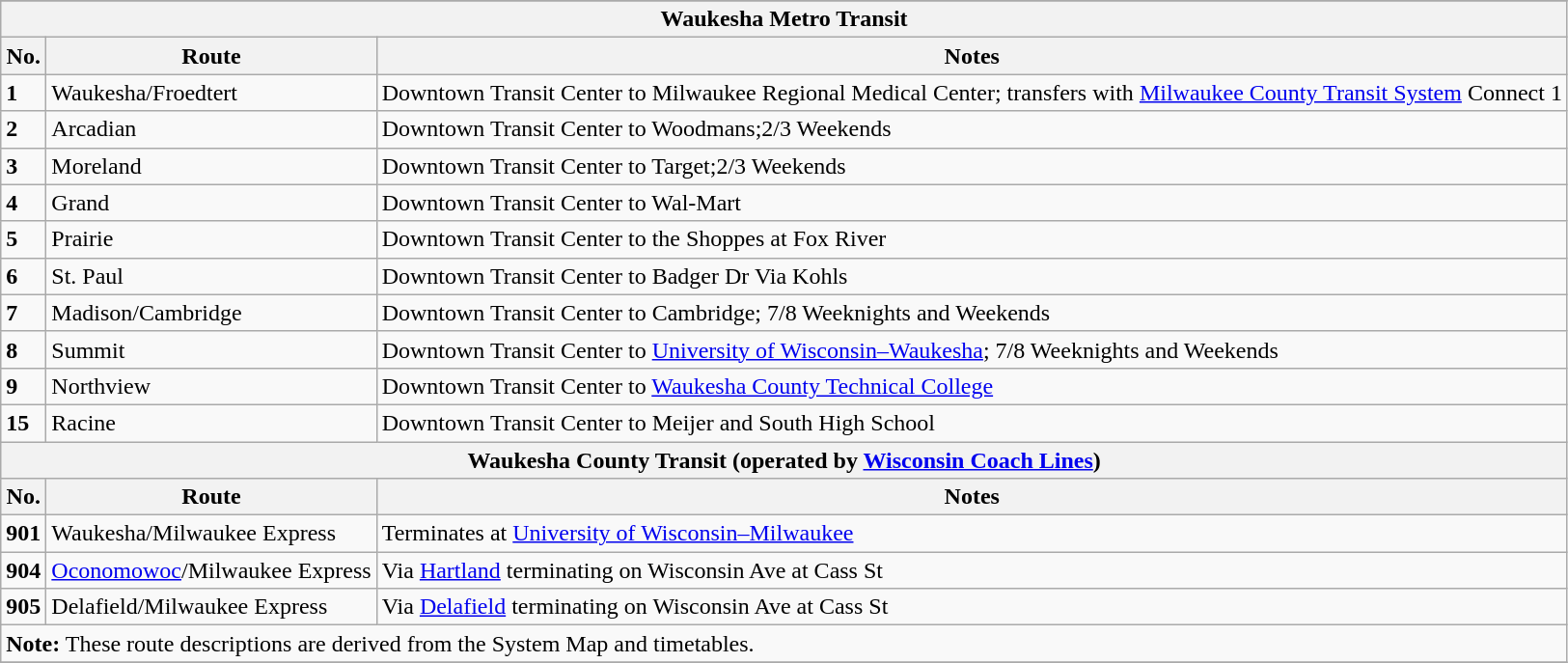<table class="wikitable">
<tr style="text-align:center;">
</tr>
<tr>
<th colspan="3">Waukesha Metro Transit</th>
</tr>
<tr>
<th>No.</th>
<th>Route</th>
<th>Notes</th>
</tr>
<tr>
<td><strong>1</strong></td>
<td>Waukesha/Froedtert</td>
<td>Downtown Transit Center to Milwaukee Regional Medical Center; transfers with <a href='#'>Milwaukee County Transit System</a> Connect 1</td>
</tr>
<tr>
<td><strong>2</strong></td>
<td>Arcadian</td>
<td>Downtown Transit Center to Woodmans;2/3 Weekends</td>
</tr>
<tr>
<td><strong>3</strong></td>
<td>Moreland</td>
<td>Downtown Transit Center to Target;2/3 Weekends</td>
</tr>
<tr>
<td><strong>4</strong></td>
<td>Grand</td>
<td>Downtown Transit Center to Wal-Mart</td>
</tr>
<tr>
<td><strong>5</strong></td>
<td>Prairie</td>
<td>Downtown Transit Center to the Shoppes at Fox River</td>
</tr>
<tr>
<td><strong>6</strong></td>
<td>St. Paul</td>
<td>Downtown Transit Center to Badger Dr Via Kohls</td>
</tr>
<tr>
<td><strong>7</strong></td>
<td>Madison/Cambridge</td>
<td>Downtown Transit Center to Cambridge; 7/8 Weeknights and Weekends</td>
</tr>
<tr>
<td><strong>8</strong></td>
<td>Summit</td>
<td>Downtown Transit Center to <a href='#'>University of Wisconsin–Waukesha</a>; 7/8 Weeknights and Weekends</td>
</tr>
<tr>
<td><strong>9</strong></td>
<td>Northview</td>
<td>Downtown Transit Center to <a href='#'>Waukesha County Technical College</a></td>
</tr>
<tr>
<td><strong>15</strong></td>
<td>Racine</td>
<td>Downtown Transit Center to Meijer and South High School</td>
</tr>
<tr>
<th colspan="3">Waukesha County Transit (operated by <a href='#'>Wisconsin Coach Lines</a>)</th>
</tr>
<tr>
<th>No.</th>
<th>Route</th>
<th>Notes</th>
</tr>
<tr>
<td><strong>901</strong></td>
<td>Waukesha/Milwaukee Express</td>
<td>Terminates at <a href='#'>University of Wisconsin–Milwaukee</a></td>
</tr>
<tr>
<td><strong>904</strong></td>
<td><a href='#'>Oconomowoc</a>/Milwaukee Express</td>
<td>Via <a href='#'>Hartland</a> terminating on Wisconsin Ave at Cass St</td>
</tr>
<tr>
<td><strong>905</strong></td>
<td>Delafield/Milwaukee Express</td>
<td>Via <a href='#'>Delafield</a> terminating on Wisconsin Ave at Cass St</td>
</tr>
<tr>
<td colspan="3"><strong>Note:</strong> These route descriptions are derived from the System Map and timetables.</td>
</tr>
<tr>
</tr>
</table>
